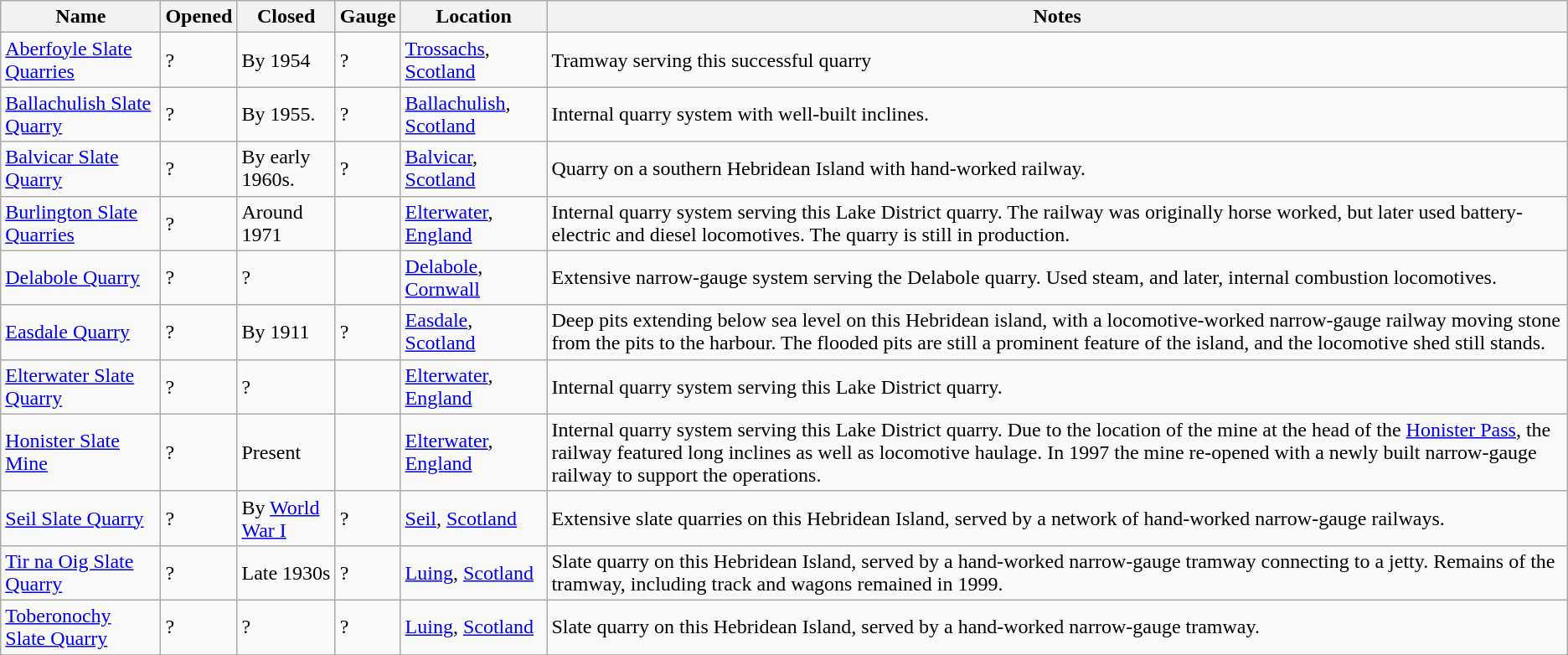<table class="wikitable sortable">
<tr>
<th>Name</th>
<th>Opened</th>
<th>Closed</th>
<th>Gauge</th>
<th>Location</th>
<th>Notes</th>
</tr>
<tr>
<td><a href='#'>Aberfoyle Slate Quarries</a></td>
<td>?</td>
<td>By 1954</td>
<td>?</td>
<td><a href='#'>Trossachs</a>, <a href='#'>Scotland</a></td>
<td>Tramway serving this successful quarry</td>
</tr>
<tr>
<td><a href='#'>Ballachulish Slate Quarry</a></td>
<td>?</td>
<td>By 1955.</td>
<td>?</td>
<td><a href='#'>Ballachulish</a>, <a href='#'>Scotland</a></td>
<td>Internal quarry system with well-built inclines.</td>
</tr>
<tr>
<td><a href='#'>Balvicar Slate Quarry</a></td>
<td>?</td>
<td>By early 1960s.</td>
<td>?</td>
<td><a href='#'>Balvicar</a>, <a href='#'>Scotland</a></td>
<td>Quarry on a southern Hebridean Island with hand-worked railway.</td>
</tr>
<tr>
<td><a href='#'>Burlington Slate Quarries</a></td>
<td>?</td>
<td>Around 1971</td>
<td></td>
<td><a href='#'>Elterwater</a>, <a href='#'>England</a></td>
<td>Internal quarry system serving this Lake District quarry. The railway was originally horse worked, but later used battery-electric and diesel locomotives. The quarry is still in production.</td>
</tr>
<tr>
<td><a href='#'>Delabole Quarry</a></td>
<td>?</td>
<td>?</td>
<td></td>
<td><a href='#'>Delabole</a>, <a href='#'>Cornwall</a></td>
<td>Extensive narrow-gauge system serving the Delabole quarry. Used steam, and later, internal combustion locomotives.</td>
</tr>
<tr>
<td><a href='#'>Easdale Quarry</a></td>
<td>?</td>
<td>By 1911</td>
<td>?</td>
<td><a href='#'>Easdale</a>, <a href='#'>Scotland</a></td>
<td>Deep pits extending below sea level on this Hebridean island, with a locomotive-worked narrow-gauge railway moving stone from the pits to the harbour. The flooded pits are still a prominent feature of the island, and the locomotive shed still stands.</td>
</tr>
<tr>
<td><a href='#'>Elterwater Slate Quarry</a></td>
<td>?</td>
<td>?</td>
<td></td>
<td><a href='#'>Elterwater</a>, <a href='#'>England</a></td>
<td>Internal quarry system serving this Lake District quarry.</td>
</tr>
<tr>
<td><a href='#'>Honister Slate Mine</a></td>
<td>?</td>
<td>Present</td>
<td></td>
<td><a href='#'>Elterwater</a>, <a href='#'>England</a></td>
<td>Internal quarry system serving this Lake District quarry.  Due to the location of the mine at the head of the <a href='#'>Honister Pass</a>, the railway featured long inclines as well as locomotive haulage. In 1997 the mine re-opened with a newly built narrow-gauge railway to support the operations.</td>
</tr>
<tr>
<td><a href='#'>Seil Slate Quarry</a></td>
<td>?</td>
<td>By <a href='#'>World War I</a></td>
<td>?</td>
<td><a href='#'>Seil</a>, <a href='#'>Scotland</a></td>
<td>Extensive slate quarries on this Hebridean Island, served by a network of hand-worked narrow-gauge railways.</td>
</tr>
<tr>
<td><a href='#'>Tir na Oig Slate Quarry</a></td>
<td>?</td>
<td>Late 1930s</td>
<td>?</td>
<td><a href='#'>Luing</a>, <a href='#'>Scotland</a></td>
<td>Slate quarry on this Hebridean Island, served by a hand-worked narrow-gauge tramway connecting to a jetty. Remains of the tramway, including track and wagons remained in 1999.</td>
</tr>
<tr>
<td><a href='#'>Toberonochy Slate Quarry</a></td>
<td>?</td>
<td>?</td>
<td>?</td>
<td><a href='#'>Luing</a>, <a href='#'>Scotland</a></td>
<td>Slate quarry on this Hebridean Island, served by a hand-worked narrow-gauge tramway.</td>
</tr>
<tr>
</tr>
</table>
